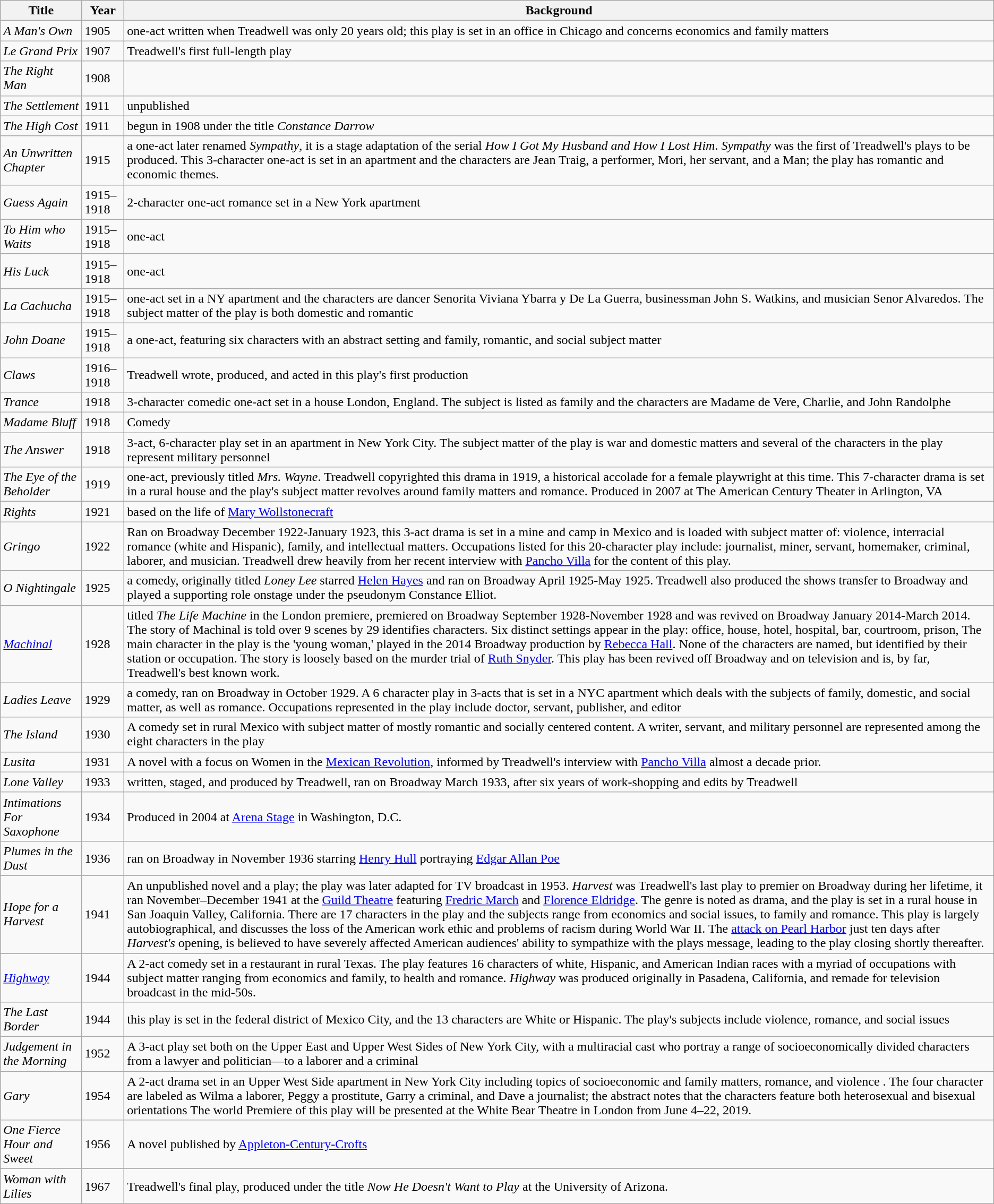<table class="wikitable">
<tr>
<th>Title</th>
<th>Year</th>
<th>Background</th>
</tr>
<tr>
<td><em>A Man's Own</em></td>
<td>1905</td>
<td>one-act written when Treadwell was only 20 years old; this play is set in an office in Chicago and concerns economics and family matters</td>
</tr>
<tr>
<td><em>Le Grand Prix</em></td>
<td>1907</td>
<td>Treadwell's first full-length play</td>
</tr>
<tr>
<td><em>The Right Man</em></td>
<td>1908</td>
<td></td>
</tr>
<tr>
<td><em>The Settlement</em></td>
<td>1911</td>
<td>unpublished</td>
</tr>
<tr>
<td><em>The High Cost</em></td>
<td>1911</td>
<td>begun in 1908 under the title <em>Constance Darrow</em></td>
</tr>
<tr>
<td><em>An Unwritten Chapter</em></td>
<td>1915</td>
<td>a one-act later renamed <em>Sympathy</em>, it is a stage adaptation of the serial <em>How I Got My Husband and How I Lost Him</em>. <em>Sympathy</em> was the first of Treadwell's plays to be produced. This 3-character one-act is set in an apartment and the characters are Jean Traig, a performer, Mori, her servant, and a Man; the play has romantic and economic themes.</td>
</tr>
<tr>
<td><em>Guess Again</em></td>
<td>1915–1918</td>
<td>2-character one-act romance set in a New York apartment</td>
</tr>
<tr>
<td><em>To Him who Waits</em></td>
<td>1915–1918</td>
<td>one-act</td>
</tr>
<tr>
<td><em>His Luck</em></td>
<td>1915–1918</td>
<td>one-act</td>
</tr>
<tr>
<td><em>La Cachucha</em></td>
<td>1915–1918</td>
<td>one-act set in a NY apartment and the characters are dancer Senorita Viviana Ybarra y De La Guerra, businessman John S. Watkins, and musician Senor Alvaredos. The subject matter of the play is both domestic and romantic</td>
</tr>
<tr>
<td><em>John Doane</em></td>
<td>1915–1918</td>
<td>a one-act, featuring six characters with an abstract setting and family, romantic, and social subject matter</td>
</tr>
<tr>
<td><em>Claws</em></td>
<td>1916–1918</td>
<td>Treadwell wrote, produced, and acted in this play's first production</td>
</tr>
<tr>
<td><em>Trance</em></td>
<td>1918</td>
<td>3-character comedic one-act set in a house London, England. The subject is listed as family and the characters are Madame de Vere, Charlie, and John Randolphe</td>
</tr>
<tr>
<td><em>Madame Bluff</em></td>
<td>1918</td>
<td>Comedy</td>
</tr>
<tr>
<td><em>The Answer</em></td>
<td>1918</td>
<td>3-act, 6-character play set in an apartment in New York City. The subject matter of the play is war and domestic matters and several of the characters in the play represent military personnel</td>
</tr>
<tr>
<td><em>The Eye of the Beholder</em></td>
<td>1919</td>
<td>one-act, previously titled <em>Mrs. Wayne</em>. Treadwell copyrighted this drama in 1919, a historical accolade for a female playwright at this time. This 7-character drama is set in a rural house and the play's subject matter revolves around family matters and romance. Produced in 2007 at The American Century Theater in Arlington, VA</td>
</tr>
<tr>
<td><em>Rights</em></td>
<td>1921</td>
<td>based on the life of <a href='#'>Mary Wollstonecraft</a></td>
</tr>
<tr>
<td><em>Gringo</em></td>
<td>1922</td>
<td>Ran on Broadway December 1922-January 1923, this 3-act drama is set in a mine and camp in Mexico and is loaded with subject matter of: violence, interracial romance (white and Hispanic), family, and intellectual matters. Occupations listed for this 20-character play include: journalist, miner, servant, homemaker, criminal, laborer, and musician. Treadwell drew heavily from her recent interview with <a href='#'>Pancho Villa</a> for the content of this play.</td>
</tr>
<tr>
<td><em>O Nightingale</em></td>
<td>1925</td>
<td>a comedy, originally titled <em>Loney Lee</em> starred <a href='#'>Helen Hayes</a> and ran on Broadway April 1925-May 1925. Treadwell also produced the shows transfer to Broadway and played a supporting role onstage under the pseudonym Constance Elliot.</td>
</tr>
<tr>
</tr>
<tr>
</tr>
<tr>
<td><em><a href='#'>Machinal</a></em></td>
<td>1928</td>
<td>titled <em>The Life Machine</em> in the London premiere, premiered on Broadway September 1928-November 1928 and was revived on Broadway January 2014-March 2014. The story of Machinal is told over 9 scenes by 29 identifies characters. Six distinct settings appear in the play: office, house, hotel, hospital, bar, courtroom, prison, The main character in the play is the 'young woman,' played in the 2014 Broadway production by <a href='#'>Rebecca Hall</a>. None of the characters are named, but identified by their station or occupation. The story is loosely based on the murder trial of <a href='#'>Ruth Snyder</a>. This play has been revived off Broadway and on television and is, by far, Treadwell's best known work.</td>
</tr>
<tr>
<td><em>Ladies Leave</em></td>
<td>1929</td>
<td>a comedy, ran on Broadway in October 1929. A 6 character play in 3-acts that is set in a NYC apartment which deals with the subjects of family, domestic, and social matter, as well as romance. Occupations represented in the play include doctor, servant, publisher, and editor</td>
</tr>
<tr>
<td><em>The Island</em></td>
<td>1930</td>
<td>A comedy set in rural Mexico with subject matter of mostly romantic and socially centered content. A writer, servant, and military personnel are represented among the eight characters in the play</td>
</tr>
<tr>
<td><em>Lusita</em></td>
<td>1931</td>
<td>A novel with a focus on Women in the <a href='#'>Mexican Revolution</a>, informed by Treadwell's interview with <a href='#'>Pancho Villa</a> almost a decade prior.</td>
</tr>
<tr>
<td><em>Lone Valley</em></td>
<td>1933</td>
<td>written, staged, and produced by Treadwell, ran on Broadway March 1933, after six years of work-shopping and edits by Treadwell</td>
</tr>
<tr>
<td><em>Intimations For Saxophone</em></td>
<td>1934</td>
<td>Produced in 2004 at <a href='#'>Arena Stage</a> in Washington, D.C.</td>
</tr>
<tr>
<td><em>Plumes in the Dust</em></td>
<td>1936</td>
<td>ran on Broadway in November 1936 starring <a href='#'>Henry Hull</a> portraying <a href='#'>Edgar Allan Poe</a></td>
</tr>
<tr>
<td><em>Hope for a Harvest</em></td>
<td>1941</td>
<td>An unpublished novel and a play; the play was later adapted for TV broadcast in 1953. <em>Harvest</em> was Treadwell's last play to premier on Broadway during her lifetime, it ran November–December 1941 at the <a href='#'>Guild Theatre</a> featuring <a href='#'>Fredric March</a> and <a href='#'>Florence Eldridge</a>. The genre is noted as drama, and the play is set in a rural house in San Joaquin Valley, California. There are 17 characters in the play and the subjects range from economics and social issues, to family and romance. This play is largely autobiographical, and discusses the loss of the American work ethic and problems of racism during World War II. The <a href='#'>attack on Pearl Harbor</a> just ten days after <em>Harvest's</em> opening, is believed to have severely affected American audiences' ability to sympathize with the plays message, leading to the play closing shortly thereafter.</td>
</tr>
<tr>
<td><em><a href='#'>Highway</a></em></td>
<td>1944</td>
<td>A 2-act comedy set in a restaurant in rural Texas. The play features 16 characters of white, Hispanic, and American Indian races with a myriad of occupations with subject matter ranging from economics and family, to health and romance. <em>Highway</em> was produced originally in Pasadena, California, and remade for television broadcast in the mid-50s.</td>
</tr>
<tr>
<td><em>The Last Border</em></td>
<td>1944</td>
<td>this play is set in the federal district of Mexico City, and the 13 characters are White or Hispanic. The play's subjects include violence, romance, and social issues</td>
</tr>
<tr>
<td><em>Judgement in the Morning</em></td>
<td>1952</td>
<td>A 3-act play set both on the Upper East and Upper West Sides of New York City, with a multiracial cast who portray a range of socioeconomically divided characters from a lawyer and politician—to a laborer and a criminal</td>
</tr>
<tr>
<td><em>Gary</em></td>
<td>1954</td>
<td>A 2-act drama set in an Upper West Side apartment in New York City including topics of socioeconomic and family matters, romance, and violence . The four character are labeled as Wilma a laborer, Peggy a prostitute, Garry a criminal, and Dave a journalist; the abstract notes that the characters feature both heterosexual and bisexual orientations The world Premiere of this play will be presented at the White Bear Theatre in London from June 4–22, 2019.</td>
</tr>
<tr>
<td><em>One Fierce Hour and Sweet</em></td>
<td>1956</td>
<td>A novel published by <a href='#'>Appleton-Century-Crofts</a></td>
</tr>
<tr>
<td><em>Woman with Lilies</em></td>
<td>1967</td>
<td>Treadwell's final play, produced under the title <em>Now He Doesn't Want to Play</em> at the University of Arizona.</td>
</tr>
</table>
